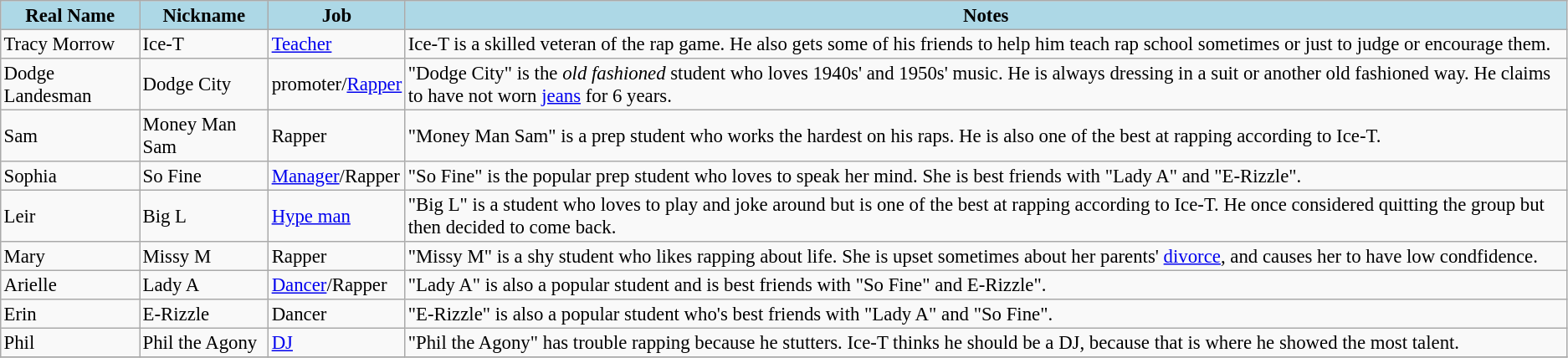<table border="2" cellpadding="2" cellspacing="0" style="margin: 0 1em 0 0; background: #f9f9f9; border: 1px #aaa solid; border-collapse: collapse; font-size: 95%;">
<tr style="background:lightblue">
<th>Real Name</th>
<th>Nickname</th>
<th>Job</th>
<th>Notes</th>
</tr>
<tr>
<td>Tracy Morrow</td>
<td>Ice-T</td>
<td><a href='#'>Teacher</a></td>
<td>Ice-T is a skilled veteran of the rap game. He also gets some of his friends to help him teach rap school sometimes or just to judge or encourage them.</td>
</tr>
<tr>
<td>Dodge Landesman</td>
<td>Dodge City</td>
<td>promoter/<a href='#'>Rapper</a></td>
<td>"Dodge City" is the <em>old fashioned</em> student who loves 1940s' and 1950s' music. He is always dressing in a suit or another old fashioned way. He claims to have not worn <a href='#'>jeans</a> for 6 years.</td>
</tr>
<tr>
<td>Sam</td>
<td>Money Man Sam</td>
<td>Rapper</td>
<td>"Money Man Sam" is a prep student who works the hardest on his raps. He is also one of the best at rapping according to Ice-T.</td>
</tr>
<tr>
<td>Sophia</td>
<td>So Fine</td>
<td><a href='#'>Manager</a>/Rapper</td>
<td>"So Fine" is the popular prep student who loves to speak her mind. She is best friends with "Lady A" and "E-Rizzle".</td>
</tr>
<tr>
<td>Leir</td>
<td>Big L</td>
<td><a href='#'>Hype man</a></td>
<td>"Big L" is a student who loves to play and joke around but is one of the best at rapping according to Ice-T. He once considered quitting the group but then decided to come back.</td>
</tr>
<tr>
<td>Mary</td>
<td>Missy M</td>
<td>Rapper</td>
<td>"Missy M" is a shy student who likes rapping about life. She is upset sometimes about her parents' <a href='#'>divorce</a>, and causes her to have low condfidence.</td>
</tr>
<tr>
<td>Arielle</td>
<td>Lady A</td>
<td><a href='#'>Dancer</a>/Rapper</td>
<td>"Lady A" is also a popular student and is best friends with "So Fine" and E-Rizzle".</td>
</tr>
<tr>
<td>Erin</td>
<td>E-Rizzle</td>
<td>Dancer</td>
<td>"E-Rizzle" is also a popular student who's best friends with "Lady A" and "So Fine".</td>
</tr>
<tr>
<td>Phil</td>
<td>Phil the Agony</td>
<td><a href='#'>DJ</a></td>
<td>"Phil the Agony" has trouble rapping because he stutters. Ice-T thinks he should be a DJ, because that is where he showed the most talent.</td>
</tr>
<tr>
</tr>
</table>
